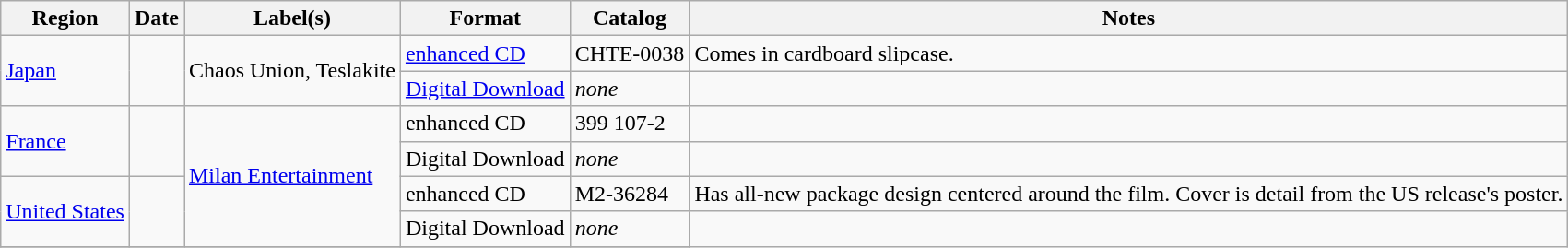<table class="wikitable">
<tr>
<th>Region</th>
<th>Date</th>
<th>Label(s)</th>
<th>Format</th>
<th>Catalog</th>
<th>Notes</th>
</tr>
<tr>
<td rowspan=2><a href='#'>Japan</a></td>
<td rowspan=2></td>
<td rowspan=2>Chaos Union, Teslakite</td>
<td><a href='#'>enhanced CD</a></td>
<td>CHTE-0038</td>
<td>Comes in cardboard slipcase.</td>
</tr>
<tr>
<td><a href='#'>Digital Download</a></td>
<td><em>none</em></td>
</tr>
<tr>
<td rowspan=2><a href='#'>France</a></td>
<td rowspan=2></td>
<td rowspan=4><a href='#'>Milan Entertainment</a></td>
<td>enhanced CD</td>
<td>399 107-2</td>
<td></td>
</tr>
<tr>
<td>Digital Download</td>
<td><em>none</em></td>
</tr>
<tr>
<td rowspan=2><a href='#'>United States</a></td>
<td rowspan=2></td>
<td>enhanced CD</td>
<td>M2-36284</td>
<td>Has all-new package design centered around the film. Cover is detail from the US release's poster.</td>
</tr>
<tr>
<td>Digital Download</td>
<td><em>none</em></td>
</tr>
<tr>
</tr>
</table>
